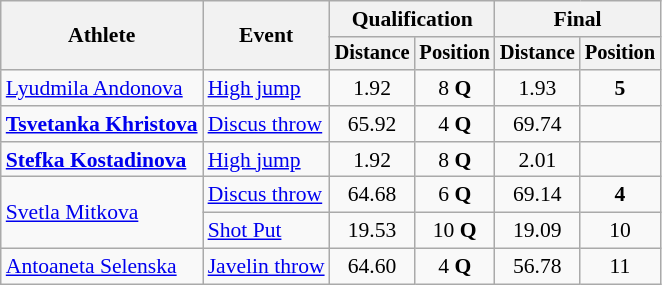<table class=wikitable style="font-size:90%">
<tr>
<th rowspan="2">Athlete</th>
<th rowspan="2">Event</th>
<th colspan="2">Qualification</th>
<th colspan="2">Final</th>
</tr>
<tr style="font-size:95%">
<th>Distance</th>
<th>Position</th>
<th>Distance</th>
<th>Position</th>
</tr>
<tr align=center>
<td align=left><a href='#'>Lyudmila Andonova</a></td>
<td align=left><a href='#'>High jump</a></td>
<td>1.92</td>
<td>8 <strong>Q</strong></td>
<td>1.93</td>
<td><strong>5</strong></td>
</tr>
<tr align=center>
<td align=left><strong><a href='#'>Tsvetanka Khristova</a></strong></td>
<td align=left><a href='#'>Discus throw</a></td>
<td>65.92</td>
<td>4 <strong>Q</strong></td>
<td>69.74</td>
<td></td>
</tr>
<tr align=center>
<td align=left><strong><a href='#'>Stefka Kostadinova</a></strong></td>
<td align=left><a href='#'>High jump</a></td>
<td>1.92</td>
<td>8 <strong>Q</strong></td>
<td>2.01</td>
<td></td>
</tr>
<tr align=center>
<td align=left rowspan=2><a href='#'>Svetla Mitkova</a></td>
<td align=left><a href='#'>Discus throw</a></td>
<td>64.68</td>
<td>6 <strong>Q</strong></td>
<td>69.14</td>
<td><strong>4</strong></td>
</tr>
<tr align=center>
<td align=left><a href='#'>Shot Put</a></td>
<td>19.53</td>
<td>10 <strong>Q</strong></td>
<td>19.09</td>
<td>10</td>
</tr>
<tr align=center>
<td align=left><a href='#'>Antoaneta Selenska</a></td>
<td align=left><a href='#'>Javelin throw</a></td>
<td>64.60</td>
<td>4 <strong>Q</strong></td>
<td>56.78</td>
<td>11</td>
</tr>
</table>
